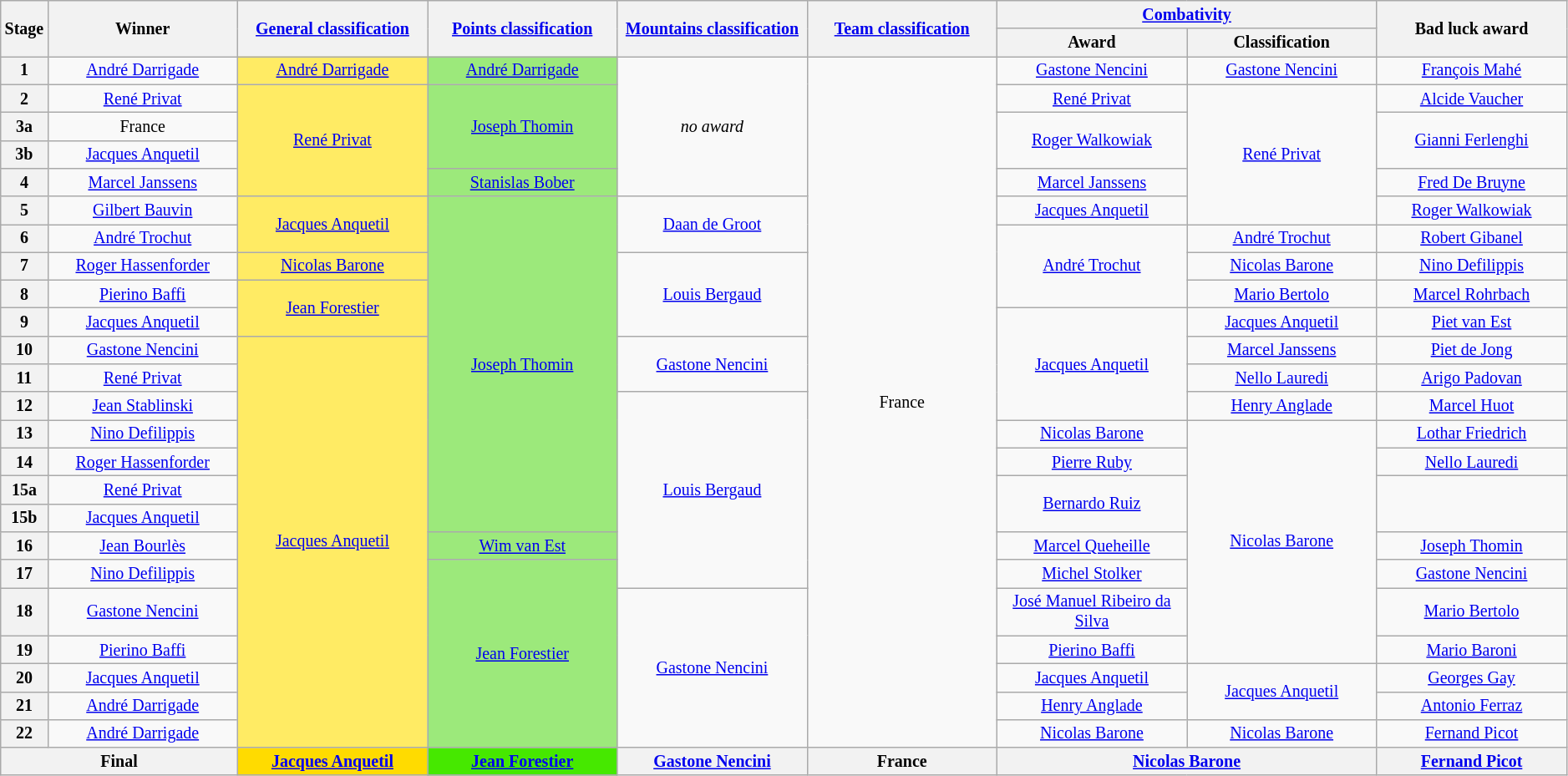<table class="wikitable" style="text-align:center; font-size:smaller; clear:both;">
<tr>
<th scope="col" style="width:1%;" rowspan="2">Stage</th>
<th scope="col" style="width:12%;" rowspan="2">Winner</th>
<th scope="col" style="width:12%;" rowspan="2"><a href='#'>General classification</a><br></th>
<th scope="col" style="width:12%;" rowspan="2"><a href='#'>Points classification</a><br></th>
<th scope="col" style="width:12%;" rowspan="2"><a href='#'>Mountains classification</a></th>
<th scope="col" style="width:12%;" rowspan="2"><a href='#'>Team classification</a></th>
<th scope="col" style="width:24%;" colspan="2"><a href='#'>Combativity</a></th>
<th scope="col" style="width:12%;" rowspan="2">Bad luck award</th>
</tr>
<tr>
<th scope="col" style="width:12%;">Award</th>
<th scope="col" style="width:12%;">Classification</th>
</tr>
<tr>
<th scope="row">1</th>
<td><a href='#'>André Darrigade</a></td>
<td style="background:#FFEB64;"><a href='#'>André Darrigade</a></td>
<td style="background:#9CE97B;"><a href='#'>André Darrigade</a></td>
<td rowspan="5"><em>no award</em></td>
<td rowspan="24">France</td>
<td><a href='#'>Gastone Nencini</a></td>
<td><a href='#'>Gastone Nencini</a></td>
<td><a href='#'>François Mahé</a></td>
</tr>
<tr>
<th scope="row">2</th>
<td><a href='#'>René Privat</a></td>
<td style="background:#FFEB64;" rowspan="4"><a href='#'>René Privat</a></td>
<td style="background:#9CE97B;" rowspan="3"><a href='#'>Joseph Thomin</a></td>
<td><a href='#'>René Privat</a></td>
<td rowspan="5"><a href='#'>René Privat</a></td>
<td><a href='#'>Alcide Vaucher</a></td>
</tr>
<tr>
<th scope="row">3a</th>
<td>France</td>
<td rowspan="2"><a href='#'>Roger Walkowiak</a></td>
<td rowspan="2"><a href='#'>Gianni Ferlenghi</a></td>
</tr>
<tr>
<th scope="row">3b</th>
<td><a href='#'>Jacques Anquetil</a></td>
</tr>
<tr>
<th scope="row">4</th>
<td><a href='#'>Marcel Janssens</a></td>
<td style="background:#9CE97B;"><a href='#'>Stanislas Bober</a></td>
<td><a href='#'>Marcel Janssens</a></td>
<td><a href='#'>Fred De Bruyne</a></td>
</tr>
<tr>
<th scope="row">5</th>
<td><a href='#'>Gilbert Bauvin</a></td>
<td style="background:#FFEB64;" rowspan="2"><a href='#'>Jacques Anquetil</a></td>
<td style="background:#9CE97B;" rowspan="12"><a href='#'>Joseph Thomin</a></td>
<td rowspan="2"><a href='#'>Daan de Groot</a></td>
<td><a href='#'>Jacques Anquetil</a></td>
<td><a href='#'>Roger Walkowiak</a></td>
</tr>
<tr>
<th scope="row">6</th>
<td><a href='#'>André Trochut</a></td>
<td rowspan="3"><a href='#'>André Trochut</a></td>
<td><a href='#'>André Trochut</a></td>
<td><a href='#'>Robert Gibanel</a></td>
</tr>
<tr>
<th scope="row">7</th>
<td><a href='#'>Roger Hassenforder</a></td>
<td style="background:#FFEB64;"><a href='#'>Nicolas Barone</a></td>
<td rowspan="3"><a href='#'>Louis Bergaud</a></td>
<td><a href='#'>Nicolas Barone</a></td>
<td><a href='#'>Nino Defilippis</a></td>
</tr>
<tr>
<th scope="row">8</th>
<td><a href='#'>Pierino Baffi</a></td>
<td style="background:#FFEB64;" rowspan="2"><a href='#'>Jean Forestier</a></td>
<td><a href='#'>Mario Bertolo</a></td>
<td><a href='#'>Marcel Rohrbach</a></td>
</tr>
<tr>
<th scope="row">9</th>
<td><a href='#'>Jacques Anquetil</a></td>
<td rowspan="4"><a href='#'>Jacques Anquetil</a></td>
<td><a href='#'>Jacques Anquetil</a></td>
<td><a href='#'>Piet van Est</a></td>
</tr>
<tr>
<th scope="row">10</th>
<td><a href='#'>Gastone Nencini</a></td>
<td style="background:#FFEB64;" rowspan="14"><a href='#'>Jacques Anquetil</a></td>
<td rowspan="2"><a href='#'>Gastone Nencini</a></td>
<td><a href='#'>Marcel Janssens</a></td>
<td><a href='#'>Piet de Jong</a></td>
</tr>
<tr>
<th scope="row">11</th>
<td><a href='#'>René Privat</a></td>
<td><a href='#'>Nello Lauredi</a></td>
<td><a href='#'>Arigo Padovan</a></td>
</tr>
<tr>
<th scope="row">12</th>
<td><a href='#'>Jean Stablinski</a></td>
<td rowspan="7"><a href='#'>Louis Bergaud</a></td>
<td><a href='#'>Henry Anglade</a></td>
<td><a href='#'>Marcel Huot</a></td>
</tr>
<tr>
<th scope="row">13</th>
<td><a href='#'>Nino Defilippis</a></td>
<td><a href='#'>Nicolas Barone</a></td>
<td rowspan="8"><a href='#'>Nicolas Barone</a></td>
<td><a href='#'>Lothar Friedrich</a></td>
</tr>
<tr>
<th scope="row">14</th>
<td><a href='#'>Roger Hassenforder</a></td>
<td><a href='#'>Pierre Ruby</a></td>
<td><a href='#'>Nello Lauredi</a></td>
</tr>
<tr>
<th scope="row">15a</th>
<td><a href='#'>René Privat</a></td>
<td rowspan="2"><a href='#'>Bernardo Ruiz</a></td>
</tr>
<tr>
<th scope="row">15b</th>
<td><a href='#'>Jacques Anquetil</a></td>
</tr>
<tr>
<th scope="row">16</th>
<td><a href='#'>Jean Bourlès</a></td>
<td style="background:#9CE97B;"><a href='#'>Wim van Est</a></td>
<td><a href='#'>Marcel Queheille</a></td>
<td><a href='#'>Joseph Thomin</a></td>
</tr>
<tr>
<th scope="row">17</th>
<td><a href='#'>Nino Defilippis</a></td>
<td style="background:#9CE97B;" rowspan="6"><a href='#'>Jean Forestier</a></td>
<td><a href='#'>Michel Stolker</a></td>
<td><a href='#'>Gastone Nencini</a></td>
</tr>
<tr>
<th scope="row">18</th>
<td><a href='#'>Gastone Nencini</a></td>
<td rowspan="5"><a href='#'>Gastone Nencini</a></td>
<td><a href='#'>José Manuel Ribeiro da Silva</a></td>
<td><a href='#'>Mario Bertolo</a></td>
</tr>
<tr>
<th scope="row">19</th>
<td><a href='#'>Pierino Baffi</a></td>
<td><a href='#'>Pierino Baffi</a></td>
<td><a href='#'>Mario Baroni</a></td>
</tr>
<tr>
<th scope="row">20</th>
<td><a href='#'>Jacques Anquetil</a></td>
<td><a href='#'>Jacques Anquetil</a></td>
<td rowspan="2"><a href='#'>Jacques Anquetil</a></td>
<td><a href='#'>Georges Gay</a></td>
</tr>
<tr>
<th scope="row">21</th>
<td><a href='#'>André Darrigade</a></td>
<td><a href='#'>Henry Anglade</a></td>
<td><a href='#'>Antonio Ferraz</a></td>
</tr>
<tr>
<th scope="row">22</th>
<td><a href='#'>André Darrigade</a></td>
<td><a href='#'>Nicolas Barone</a></td>
<td><a href='#'>Nicolas Barone</a></td>
<td><a href='#'>Fernand Picot</a></td>
</tr>
<tr>
<th colspan="2">Final</th>
<th style="background:#FFDB00;"><a href='#'>Jacques Anquetil</a></th>
<th style="background:#46E800;"><a href='#'>Jean Forestier</a></th>
<th><a href='#'>Gastone Nencini</a></th>
<th>France</th>
<th colspan="2"><a href='#'>Nicolas Barone</a></th>
<th><a href='#'>Fernand Picot</a></th>
</tr>
</table>
